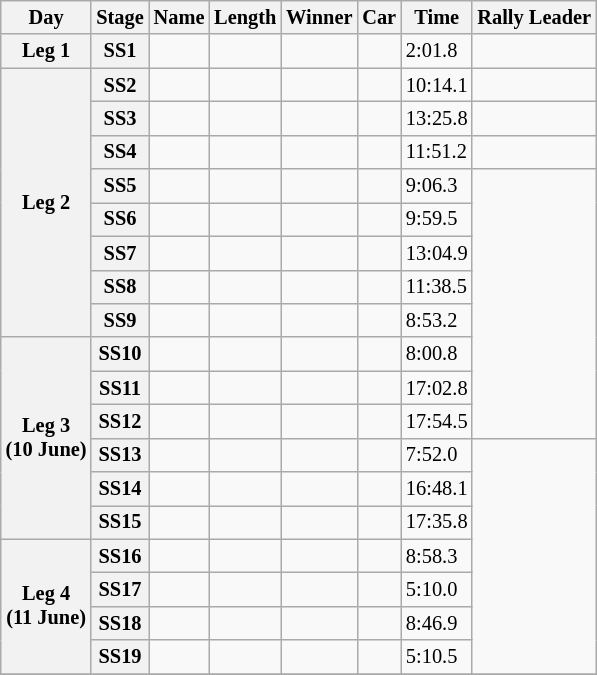<table class="wikitable plainrowheaders sortable" style="font-size: 85%">
<tr>
<th>Day</th>
<th>Stage</th>
<th>Name</th>
<th>Length</th>
<th>Winner</th>
<th>Car</th>
<th>Time</th>
<th>Rally Leader</th>
</tr>
<tr>
<th>Leg 1<br></th>
<th>SS1</th>
<td></td>
<td></td>
<td></td>
<td></td>
<td>2:01.8</td>
<td rowspan="1"></td>
</tr>
<tr>
<th rowspan="8">Leg 2<br></th>
<th>SS2</th>
<td></td>
<td></td>
<td></td>
<td></td>
<td>10:14.1</td>
<td></td>
</tr>
<tr>
<th>SS3</th>
<td></td>
<td></td>
<td></td>
<td></td>
<td>13:25.8</td>
<td></td>
</tr>
<tr>
<th>SS4</th>
<td></td>
<td></td>
<td></td>
<td></td>
<td>11:51.2</td>
<td></td>
</tr>
<tr>
<th>SS5</th>
<td></td>
<td></td>
<td></td>
<td></td>
<td>9:06.3</td>
<td rowspan="8"></td>
</tr>
<tr>
<th>SS6</th>
<td></td>
<td></td>
<td></td>
<td></td>
<td>9:59.5</td>
</tr>
<tr>
<th>SS7</th>
<td></td>
<td></td>
<td></td>
<td></td>
<td>13:04.9</td>
</tr>
<tr>
<th>SS8</th>
<td></td>
<td></td>
<td></td>
<td></td>
<td>11:38.5</td>
</tr>
<tr>
<th>SS9</th>
<td></td>
<td></td>
<td></td>
<td></td>
<td>8:53.2</td>
</tr>
<tr>
<th rowspan="6">Leg 3<br>(10 June)</th>
<th>SS10</th>
<td></td>
<td></td>
<td></td>
<td></td>
<td>8:00.8</td>
</tr>
<tr>
<th>SS11</th>
<td></td>
<td></td>
<td></td>
<td></td>
<td>17:02.8</td>
</tr>
<tr>
<th>SS12</th>
<td></td>
<td></td>
<td></td>
<td></td>
<td>17:54.5</td>
</tr>
<tr>
<th>SS13</th>
<td></td>
<td></td>
<td></td>
<td></td>
<td>7:52.0</td>
<td rowspan="7"></td>
</tr>
<tr>
<th>SS14</th>
<td></td>
<td></td>
<td></td>
<td></td>
<td>16:48.1</td>
</tr>
<tr>
<th>SS15</th>
<td></td>
<td></td>
<td></td>
<td></td>
<td>17:35.8</td>
</tr>
<tr>
<th rowspan="4">Leg 4<br>(11 June)</th>
<th>SS16</th>
<td></td>
<td></td>
<td></td>
<td></td>
<td>8:58.3</td>
</tr>
<tr>
<th>SS17</th>
<td></td>
<td></td>
<td></td>
<td></td>
<td>5:10.0</td>
</tr>
<tr>
<th>SS18</th>
<td></td>
<td></td>
<td></td>
<td></td>
<td>8:46.9</td>
</tr>
<tr>
<th>SS19</th>
<td></td>
<td></td>
<td></td>
<td></td>
<td>5:10.5</td>
</tr>
<tr>
</tr>
</table>
